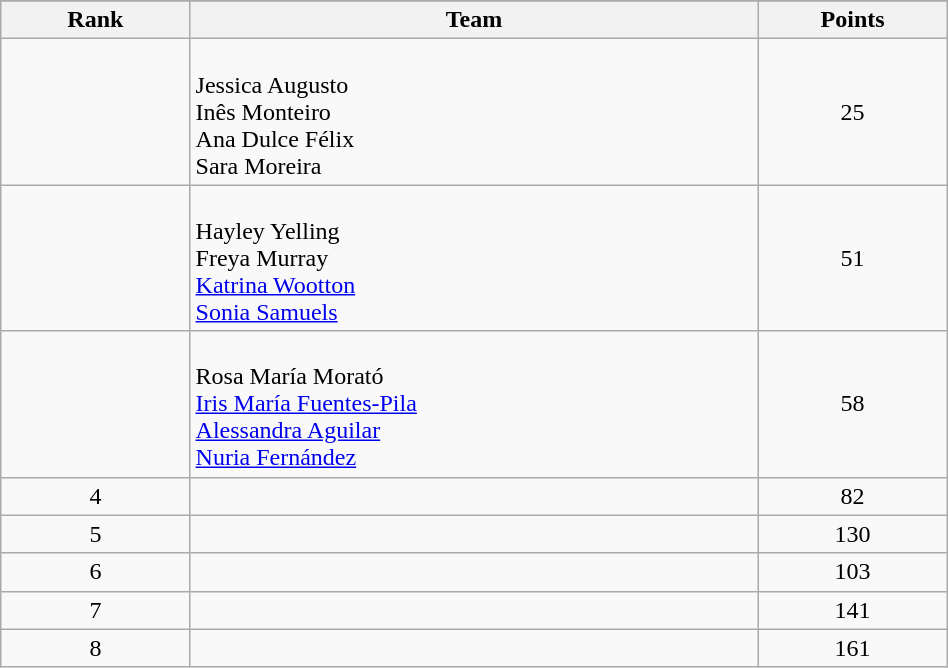<table class="wikitable" width=50%>
<tr>
</tr>
<tr>
<th width=10%>Rank</th>
<th width=30%>Team</th>
<th width=10%>Points</th>
</tr>
<tr align="center">
<td></td>
<td align="left"><br>Jessica Augusto<br>Inês Monteiro<br>Ana Dulce Félix<br>Sara Moreira</td>
<td>25</td>
</tr>
<tr align="center">
<td></td>
<td align="left"><br>Hayley Yelling<br>Freya Murray<br><a href='#'>Katrina Wootton</a><br><a href='#'>Sonia Samuels</a></td>
<td>51</td>
</tr>
<tr align="center">
<td></td>
<td align="left"><br>Rosa María Morató<br><a href='#'>Iris María Fuentes-Pila</a><br><a href='#'>Alessandra Aguilar</a><br><a href='#'>Nuria Fernández</a></td>
<td>58</td>
</tr>
<tr align="center">
<td>4</td>
<td align="left"></td>
<td>82</td>
</tr>
<tr align="center">
<td>5</td>
<td align="left"></td>
<td>130</td>
</tr>
<tr align="center">
<td>6</td>
<td align="left"></td>
<td>103</td>
</tr>
<tr align="center">
<td>7</td>
<td align="left"></td>
<td>141</td>
</tr>
<tr align="center">
<td>8</td>
<td align="left"></td>
<td>161</td>
</tr>
</table>
